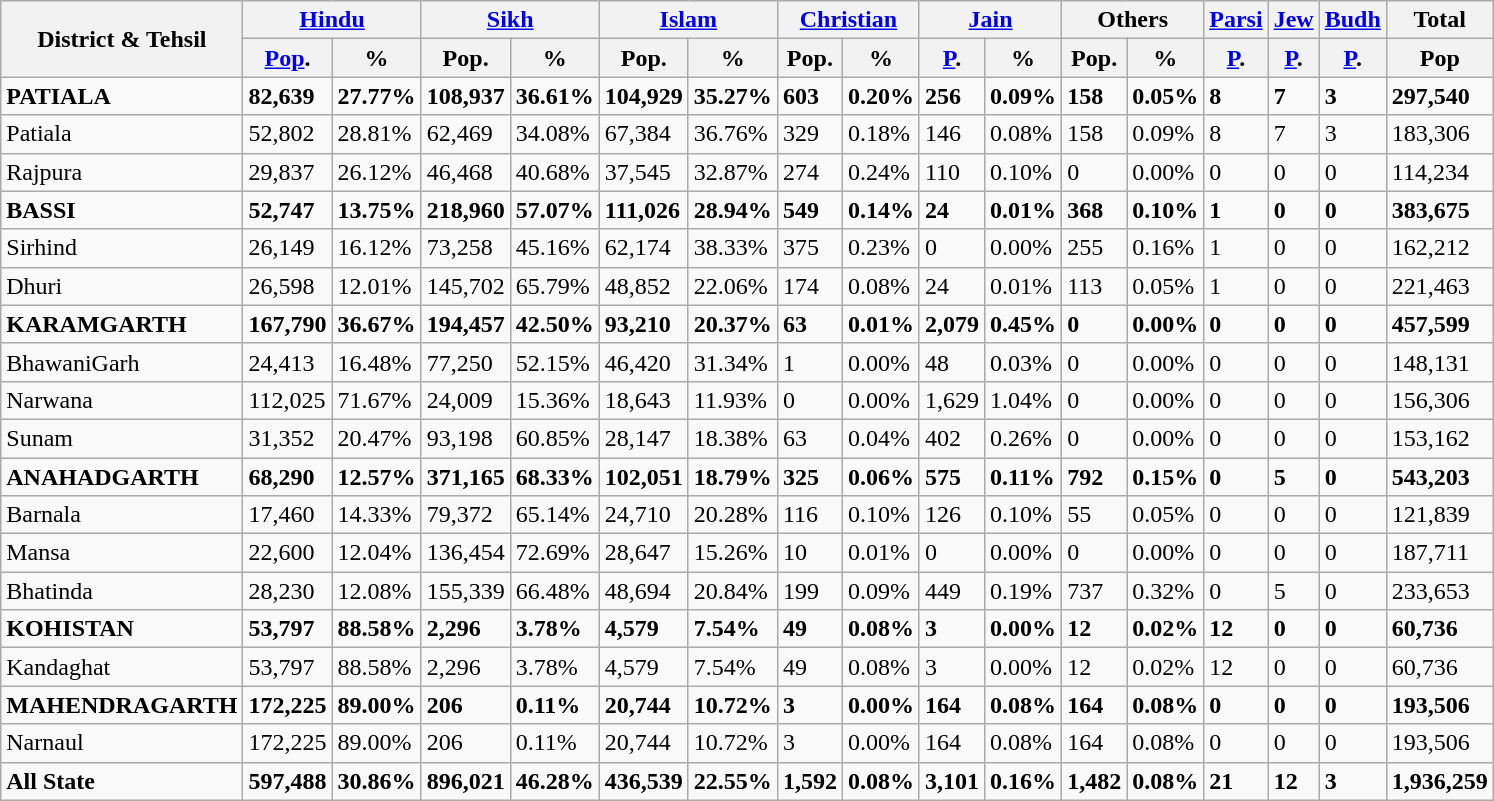<table class="wikitable sortable">
<tr>
<th rowspan="2">District & Tehsil</th>
<th colspan="2"><a href='#'>Hindu</a> </th>
<th colspan="2"><a href='#'>Sikh</a> </th>
<th colspan="2"><a href='#'>Islam</a> </th>
<th colspan="2"><a href='#'>Christian</a></th>
<th colspan="2"><a href='#'>Jain</a></th>
<th colspan="2">Others</th>
<th><a href='#'>Parsi</a></th>
<th><a href='#'>Jew</a></th>
<th><a href='#'>Budh</a></th>
<th>Total</th>
</tr>
<tr>
<th><a href='#'>Pop</a>.</th>
<th>%</th>
<th>Pop.</th>
<th>%</th>
<th>Pop.</th>
<th>%</th>
<th>Pop.</th>
<th>%</th>
<th><a href='#'>P</a>.</th>
<th>%</th>
<th>Pop.</th>
<th>%</th>
<th><a href='#'>P</a>.</th>
<th><a href='#'>P</a>.</th>
<th><a href='#'>P</a>.</th>
<th>Pop</th>
</tr>
<tr>
<td><strong>PATIALA</strong></td>
<td><strong>82,639</strong></td>
<td><strong>27.77%</strong></td>
<td><strong>108,937</strong></td>
<td><strong>36.61%</strong></td>
<td><strong>104,929</strong></td>
<td><strong>35.27%</strong></td>
<td><strong>603</strong></td>
<td><strong>0.20%</strong></td>
<td><strong>256</strong></td>
<td><strong>0.09%</strong></td>
<td><strong>158</strong></td>
<td><strong>0.05%</strong></td>
<td><strong>8</strong></td>
<td><strong>7</strong></td>
<td><strong>3</strong></td>
<td><strong>297,540</strong></td>
</tr>
<tr>
<td>Patiala</td>
<td>52,802</td>
<td>28.81%</td>
<td>62,469</td>
<td>34.08%</td>
<td>67,384</td>
<td>36.76%</td>
<td>329</td>
<td>0.18%</td>
<td>146</td>
<td>0.08%</td>
<td>158</td>
<td>0.09%</td>
<td>8</td>
<td>7</td>
<td>3</td>
<td>183,306</td>
</tr>
<tr>
<td>Rajpura</td>
<td>29,837</td>
<td>26.12%</td>
<td>46,468</td>
<td>40.68%</td>
<td>37,545</td>
<td>32.87%</td>
<td>274</td>
<td>0.24%</td>
<td>110</td>
<td>0.10%</td>
<td>0</td>
<td>0.00%</td>
<td>0</td>
<td>0</td>
<td>0</td>
<td>114,234</td>
</tr>
<tr>
<td><strong>BASSI</strong></td>
<td><strong>52,747</strong></td>
<td><strong>13.75%</strong></td>
<td><strong>218,960</strong></td>
<td><strong>57.07%</strong></td>
<td><strong>111,026</strong></td>
<td><strong>28.94%</strong></td>
<td><strong>549</strong></td>
<td><strong>0.14%</strong></td>
<td><strong>24</strong></td>
<td><strong>0.01%</strong></td>
<td><strong>368</strong></td>
<td><strong>0.10%</strong></td>
<td><strong>1</strong></td>
<td><strong>0</strong></td>
<td><strong>0</strong></td>
<td><strong>383,675</strong></td>
</tr>
<tr>
<td>Sirhind</td>
<td>26,149</td>
<td>16.12%</td>
<td>73,258</td>
<td>45.16%</td>
<td>62,174</td>
<td>38.33%</td>
<td>375</td>
<td>0.23%</td>
<td>0</td>
<td>0.00%</td>
<td>255</td>
<td>0.16%</td>
<td>1</td>
<td>0</td>
<td>0</td>
<td>162,212</td>
</tr>
<tr>
<td>Dhuri</td>
<td>26,598</td>
<td>12.01%</td>
<td>145,702</td>
<td>65.79%</td>
<td>48,852</td>
<td>22.06%</td>
<td>174</td>
<td>0.08%</td>
<td>24</td>
<td>0.01%</td>
<td>113</td>
<td>0.05%</td>
<td>1</td>
<td>0</td>
<td>0</td>
<td>221,463</td>
</tr>
<tr>
<td><strong>KARAMGARTH</strong></td>
<td><strong>167,790</strong></td>
<td><strong>36.67%</strong></td>
<td><strong>194,457</strong></td>
<td><strong>42.50%</strong></td>
<td><strong>93,210</strong></td>
<td><strong>20.37%</strong></td>
<td><strong>63</strong></td>
<td><strong>0.01%</strong></td>
<td><strong>2,079</strong></td>
<td><strong>0.45%</strong></td>
<td><strong>0</strong></td>
<td><strong>0.00%</strong></td>
<td><strong>0</strong></td>
<td><strong>0</strong></td>
<td><strong>0</strong></td>
<td><strong>457,599</strong></td>
</tr>
<tr>
<td>BhawaniGarh</td>
<td>24,413</td>
<td>16.48%</td>
<td>77,250</td>
<td>52.15%</td>
<td>46,420</td>
<td>31.34%</td>
<td>1</td>
<td>0.00%</td>
<td>48</td>
<td>0.03%</td>
<td>0</td>
<td>0.00%</td>
<td>0</td>
<td>0</td>
<td>0</td>
<td>148,131</td>
</tr>
<tr>
<td>Narwana</td>
<td>112,025</td>
<td>71.67%</td>
<td>24,009</td>
<td>15.36%</td>
<td>18,643</td>
<td>11.93%</td>
<td>0</td>
<td>0.00%</td>
<td>1,629</td>
<td>1.04%</td>
<td>0</td>
<td>0.00%</td>
<td>0</td>
<td>0</td>
<td>0</td>
<td>156,306</td>
</tr>
<tr>
<td>Sunam</td>
<td>31,352</td>
<td>20.47%</td>
<td>93,198</td>
<td>60.85%</td>
<td>28,147</td>
<td>18.38%</td>
<td>63</td>
<td>0.04%</td>
<td>402</td>
<td>0.26%</td>
<td>0</td>
<td>0.00%</td>
<td>0</td>
<td>0</td>
<td>0</td>
<td>153,162</td>
</tr>
<tr>
<td><strong>ANAHADGARTH</strong></td>
<td><strong>68,290</strong></td>
<td><strong>12.57%</strong></td>
<td><strong>371,165</strong></td>
<td><strong>68.33%</strong></td>
<td><strong>102,051</strong></td>
<td><strong>18.79%</strong></td>
<td><strong>325</strong></td>
<td><strong>0.06%</strong></td>
<td><strong>575</strong></td>
<td><strong>0.11%</strong></td>
<td><strong>792</strong></td>
<td><strong>0.15%</strong></td>
<td><strong>0</strong></td>
<td><strong>5</strong></td>
<td><strong>0</strong></td>
<td><strong>543,203</strong></td>
</tr>
<tr>
<td>Barnala</td>
<td>17,460</td>
<td>14.33%</td>
<td>79,372</td>
<td>65.14%</td>
<td>24,710</td>
<td>20.28%</td>
<td>116</td>
<td>0.10%</td>
<td>126</td>
<td>0.10%</td>
<td>55</td>
<td>0.05%</td>
<td>0</td>
<td>0</td>
<td>0</td>
<td>121,839</td>
</tr>
<tr>
<td>Mansa</td>
<td>22,600</td>
<td>12.04%</td>
<td>136,454</td>
<td>72.69%</td>
<td>28,647</td>
<td>15.26%</td>
<td>10</td>
<td>0.01%</td>
<td>0</td>
<td>0.00%</td>
<td>0</td>
<td>0.00%</td>
<td>0</td>
<td>0</td>
<td>0</td>
<td>187,711</td>
</tr>
<tr>
<td>Bhatinda</td>
<td>28,230</td>
<td>12.08%</td>
<td>155,339</td>
<td>66.48%</td>
<td>48,694</td>
<td>20.84%</td>
<td>199</td>
<td>0.09%</td>
<td>449</td>
<td>0.19%</td>
<td>737</td>
<td>0.32%</td>
<td>0</td>
<td>5</td>
<td>0</td>
<td>233,653</td>
</tr>
<tr>
<td><strong>KOHISTAN</strong></td>
<td><strong>53,797</strong></td>
<td><strong>88.58%</strong></td>
<td><strong>2,296</strong></td>
<td><strong>3.78%</strong></td>
<td><strong>4,579</strong></td>
<td><strong>7.54%</strong></td>
<td><strong>49</strong></td>
<td><strong>0.08%</strong></td>
<td><strong>3</strong></td>
<td><strong>0.00%</strong></td>
<td><strong>12</strong></td>
<td><strong>0.02%</strong></td>
<td><strong>12</strong></td>
<td><strong>0</strong></td>
<td><strong>0</strong></td>
<td><strong>60,736</strong></td>
</tr>
<tr>
<td>Kandaghat</td>
<td>53,797</td>
<td>88.58%</td>
<td>2,296</td>
<td>3.78%</td>
<td>4,579</td>
<td>7.54%</td>
<td>49</td>
<td>0.08%</td>
<td>3</td>
<td>0.00%</td>
<td>12</td>
<td>0.02%</td>
<td>12</td>
<td>0</td>
<td>0</td>
<td>60,736</td>
</tr>
<tr>
<td><strong>MAHENDRAGARTH</strong></td>
<td><strong>172,225</strong></td>
<td><strong>89.00%</strong></td>
<td><strong>206</strong></td>
<td><strong>0.11%</strong></td>
<td><strong>20,744</strong></td>
<td><strong>10.72%</strong></td>
<td><strong>3</strong></td>
<td><strong>0.00%</strong></td>
<td><strong>164</strong></td>
<td><strong>0.08%</strong></td>
<td><strong>164</strong></td>
<td><strong>0.08%</strong></td>
<td><strong>0</strong></td>
<td><strong>0</strong></td>
<td><strong>0</strong></td>
<td><strong>193,506</strong></td>
</tr>
<tr>
<td>Narnaul</td>
<td>172,225</td>
<td>89.00%</td>
<td>206</td>
<td>0.11%</td>
<td>20,744</td>
<td>10.72%</td>
<td>3</td>
<td>0.00%</td>
<td>164</td>
<td>0.08%</td>
<td>164</td>
<td>0.08%</td>
<td>0</td>
<td>0</td>
<td>0</td>
<td>193,506</td>
</tr>
<tr>
<td><strong>All State</strong></td>
<td><strong>597,488</strong></td>
<td><strong>30.86%</strong></td>
<td><strong>896,021</strong></td>
<td><strong>46.28%</strong></td>
<td><strong>436,539</strong></td>
<td><strong>22.55%</strong></td>
<td><strong>1,592</strong></td>
<td><strong>0.08%</strong></td>
<td><strong>3,101</strong></td>
<td><strong>0.16%</strong></td>
<td><strong>1,482</strong></td>
<td><strong>0.08%</strong></td>
<td><strong>21</strong></td>
<td><strong>12</strong></td>
<td><strong>3</strong></td>
<td><strong>1,936,259</strong></td>
</tr>
</table>
